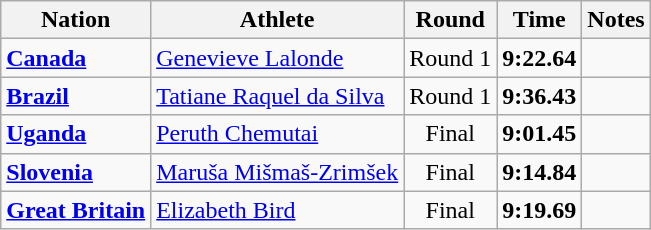<table class="wikitable sortable" style="text-align:center">
<tr>
<th>Nation</th>
<th>Athlete</th>
<th>Round</th>
<th>Time</th>
<th>Notes</th>
</tr>
<tr>
<td align=left><strong><a href='#'>Canada</a></strong></td>
<td align=left><a href='#'>Genevieve Lalonde</a></td>
<td>Round 1</td>
<td><strong>9:22.64</strong></td>
<td></td>
</tr>
<tr>
<td align=left><strong><a href='#'>Brazil</a></strong></td>
<td align=left><a href='#'>Tatiane Raquel da Silva</a></td>
<td>Round 1</td>
<td><strong>9:36.43</strong></td>
<td></td>
</tr>
<tr>
<td align=left><strong><a href='#'>Uganda</a></strong></td>
<td align=left><a href='#'>Peruth Chemutai</a></td>
<td>Final</td>
<td><strong>9:01.45</strong></td>
<td></td>
</tr>
<tr>
<td align=left><strong><a href='#'>Slovenia</a></strong></td>
<td align=left><a href='#'>Maruša Mišmaš-Zrimšek</a></td>
<td>Final</td>
<td><strong>9:14.84</strong></td>
<td></td>
</tr>
<tr>
<td align=left><strong><a href='#'>Great Britain</a></strong></td>
<td align=left><a href='#'>Elizabeth Bird</a></td>
<td>Final</td>
<td><strong>9:19.69</strong></td>
<td></td>
</tr>
</table>
